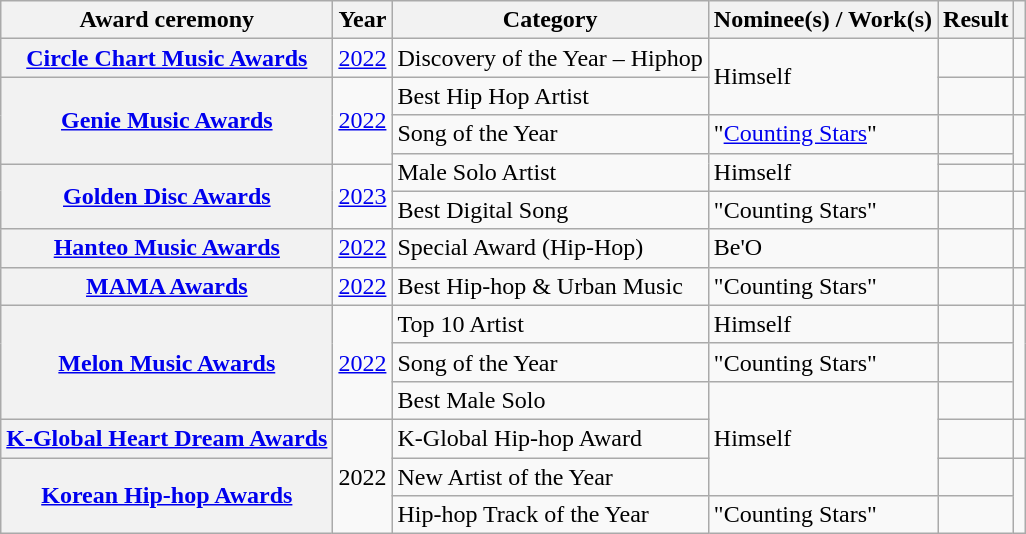<table class="wikitable sortable plainrowheaders">
<tr>
<th scope="col">Award ceremony</th>
<th scope="col">Year</th>
<th scope="col">Category</th>
<th scope="col">Nominee(s) / Work(s)</th>
<th scope="col">Result</th>
<th scope="col" class="unsortable"></th>
</tr>
<tr>
<th scope="row"><a href='#'>Circle Chart Music Awards</a></th>
<td><a href='#'>2022</a></td>
<td>Discovery of the Year – Hiphop</td>
<td rowspan="2">Himself</td>
<td></td>
<td style="text-align:center"></td>
</tr>
<tr>
<th scope="row" rowspan="3"><a href='#'>Genie Music Awards</a></th>
<td rowspan="3"><a href='#'>2022</a></td>
<td>Best Hip Hop Artist</td>
<td></td>
<td style="text-align:center"></td>
</tr>
<tr>
<td>Song of the Year</td>
<td>"<a href='#'>Counting Stars</a>"</td>
<td></td>
<td rowspan="2" style="text-align:center"></td>
</tr>
<tr>
<td rowspan="2">Male Solo Artist</td>
<td rowspan="2">Himself</td>
<td></td>
</tr>
<tr>
<th scope="row" rowspan="2"><a href='#'>Golden Disc Awards</a></th>
<td rowspan="2"><a href='#'>2023</a></td>
<td></td>
<td style="text-align:center"></td>
</tr>
<tr>
<td>Best Digital Song</td>
<td rowspan="1">"Counting Stars"</td>
<td></td>
<td style="text-align:center"></td>
</tr>
<tr>
<th scope="row"><a href='#'>Hanteo Music Awards</a></th>
<td><a href='#'>2022</a></td>
<td>Special Award (Hip-Hop)</td>
<td>Be'O</td>
<td></td>
<td style="text-align:center"></td>
</tr>
<tr>
<th scope="row"><a href='#'>MAMA Awards</a></th>
<td><a href='#'>2022</a></td>
<td>Best Hip-hop & Urban Music</td>
<td>"Counting Stars"</td>
<td></td>
<td style="text-align:center"></td>
</tr>
<tr>
<th scope="row" rowspan="3"><a href='#'>Melon Music Awards</a></th>
<td rowspan="3"><a href='#'>2022</a></td>
<td>Top 10 Artist</td>
<td>Himself</td>
<td></td>
<td rowspan="3" style="text-align:center"></td>
</tr>
<tr>
<td>Song of the Year</td>
<td>"Counting Stars"</td>
<td></td>
</tr>
<tr>
<td>Best Male Solo</td>
<td rowspan="3">Himself</td>
<td></td>
</tr>
<tr>
<th scope="row"><a href='#'>K-Global Heart Dream Awards</a></th>
<td rowspan="3">2022</td>
<td>K-Global Hip-hop Award</td>
<td></td>
<td style="text-align:center"></td>
</tr>
<tr>
<th rowspan="2" scope="row"><a href='#'>Korean Hip-hop Awards</a></th>
<td>New Artist of the Year</td>
<td></td>
<td rowspan="2" style="text-align:center"></td>
</tr>
<tr>
<td>Hip-hop Track of the Year</td>
<td>"Counting Stars"</td>
<td></td>
</tr>
</table>
